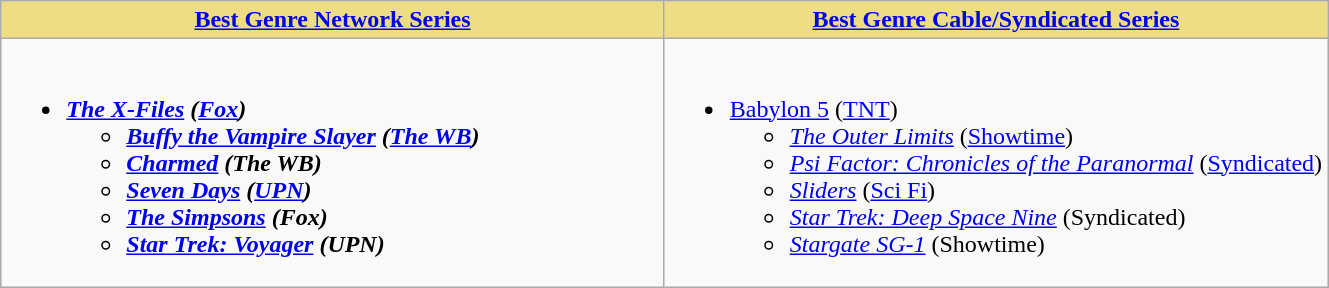<table class=wikitable>
<tr>
<th style="background:#EEDD82; width:50%"><a href='#'>Best Genre Network Series</a></th>
<th style="background:#EEDD82; width:50%"><a href='#'>Best Genre Cable/Syndicated Series</a></th>
</tr>
<tr>
<td valign="top"><br><ul><li><strong><em><a href='#'>The X-Files</a><em> (<a href='#'>Fox</a>)<strong><ul><li></em><a href='#'>Buffy the Vampire Slayer</a><em> (<a href='#'>The WB</a>)</li><li></em><a href='#'>Charmed</a><em> (The WB)</li><li></em><a href='#'>Seven Days</a><em> (<a href='#'>UPN</a>)</li><li></em><a href='#'>The Simpsons</a><em> (Fox)</li><li></em><a href='#'>Star Trek: Voyager</a><em> (UPN)</li></ul></li></ul></td>
<td valign="top"><br><ul><li></em></strong><a href='#'>Babylon 5</a></em> (<a href='#'>TNT</a>)</strong><ul><li><em><a href='#'>The Outer Limits</a></em> (<a href='#'>Showtime</a>)</li><li><em><a href='#'>Psi Factor: Chronicles of the Paranormal</a></em> (<a href='#'>Syndicated</a>)</li><li><em><a href='#'>Sliders</a></em> (<a href='#'>Sci Fi</a>)</li><li><em><a href='#'>Star Trek: Deep Space Nine</a></em> (Syndicated)</li><li><em><a href='#'>Stargate SG-1</a></em> (Showtime)</li></ul></li></ul></td>
</tr>
</table>
